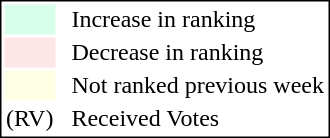<table style="border:1px solid black;">
<tr>
<td style="background:#D8FFEB; width:20px;"></td>
<td> </td>
<td>Increase in ranking</td>
</tr>
<tr>
<td style="background:#FFE6E6; width:20px;"></td>
<td> </td>
<td>Decrease in ranking</td>
</tr>
<tr>
<td style="background:#FFFFE6; width:20px;"></td>
<td> </td>
<td>Not ranked previous week</td>
</tr>
<tr>
<td>(RV)</td>
<td> </td>
<td>Received Votes</td>
</tr>
</table>
